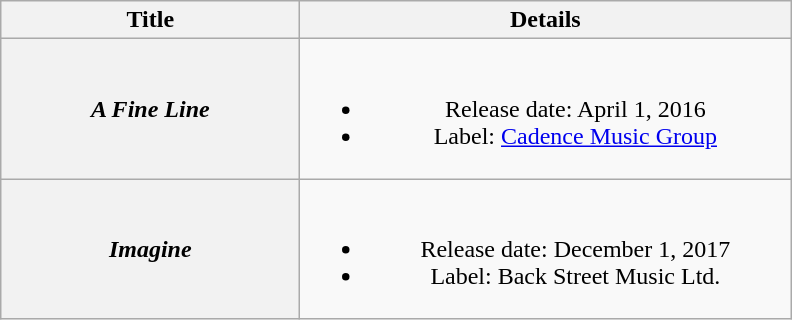<table class="wikitable plainrowheaders" style="text-align:center;">
<tr>
<th style="width:12em;">Title</th>
<th style="width:20em;">Details</th>
</tr>
<tr>
<th scope="row"><em>A Fine Line</em></th>
<td><br><ul><li>Release date: April 1, 2016</li><li>Label: <a href='#'>Cadence Music Group</a></li></ul></td>
</tr>
<tr>
<th scope="row"><em>Imagine</em></th>
<td><br><ul><li>Release date: December 1, 2017</li><li>Label: Back Street Music Ltd.</li></ul></td>
</tr>
</table>
